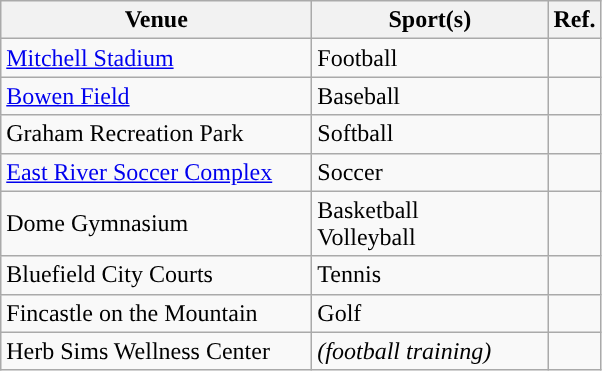<table class="wikitable"; style= "text-align: ">
<tr>
<th width=200px>Venue</th>
<th width=150px>Sport(s)</th>
<th width=0px>Ref.</th>
</tr>
<tr>
<td><a href='#'>Mitchell Stadium</a></td>
<td>Football</td>
<td></td>
</tr>
<tr>
<td><a href='#'>Bowen Field</a> </td>
<td>Baseball</td>
<td></td>
</tr>
<tr>
<td>Graham Recreation Park </td>
<td>Softball</td>
<td></td>
</tr>
<tr>
<td><a href='#'>East River Soccer Complex</a> </td>
<td>Soccer</td>
<td></td>
</tr>
<tr>
<td>Dome Gymnasium</td>
<td>Basketball <br> Volleyball</td>
<td></td>
</tr>
<tr>
<td>Bluefield City Courts</td>
<td>Tennis</td>
<td></td>
</tr>
<tr>
<td>Fincastle on the Mountain</td>
<td>Golf</td>
<td></td>
</tr>
<tr>
<td>Herb Sims Wellness Center</td>
<td><em>(football training)</em></td>
<td></td>
</tr>
</table>
